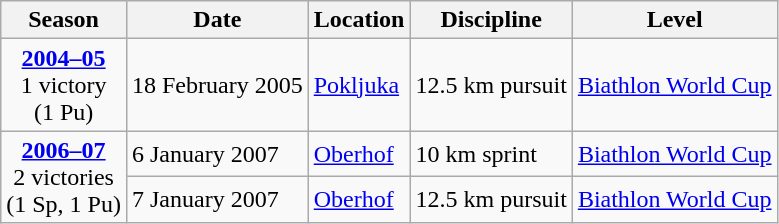<table class="wikitable">
<tr>
<th>Season</th>
<th>Date</th>
<th>Location</th>
<th>Discipline</th>
<th>Level</th>
</tr>
<tr>
<td rowspan="1" style="text-align:center;"><strong><a href='#'>2004–05</a></strong> <br> 1 victory <br> (1 Pu)</td>
<td>18 February 2005</td>
<td> <a href='#'>Pokljuka</a></td>
<td>12.5 km pursuit</td>
<td><a href='#'>Biathlon World Cup</a></td>
</tr>
<tr>
<td rowspan="2" style="text-align:center;"><strong><a href='#'>2006–07</a></strong> <br> 2 victories <br> (1 Sp, 1 Pu)</td>
<td>6 January 2007</td>
<td> <a href='#'>Oberhof</a></td>
<td>10 km sprint</td>
<td><a href='#'>Biathlon World Cup</a></td>
</tr>
<tr>
<td>7 January 2007</td>
<td> <a href='#'>Oberhof</a></td>
<td>12.5 km pursuit</td>
<td><a href='#'>Biathlon World Cup</a></td>
</tr>
</table>
